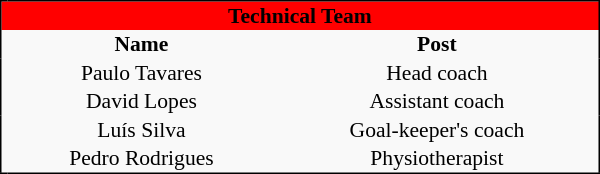<table cellspacing="0" style="background: #F9F9F9; border: 1px black solid; border-collapse: collapse; font-size: 90%;" width=400px>
<tr bgcolor=#FF0000 style="color:black;">
<td align=center colspan=3><strong>Technical Team</strong></td>
</tr>
<tr bgcolor=#F9F9F9 style="color:black;">
<th></th>
<th><strong>Name</strong></th>
<th><strong>Post</strong></th>
</tr>
<tr>
<td align=center></td>
<td align=center>Paulo Tavares</td>
<td align=center>Head coach</td>
</tr>
<tr>
<td align=center></td>
<td align=center>David Lopes</td>
<td align=center>Assistant coach</td>
</tr>
<tr>
<td align=center></td>
<td align=center>Luís Silva</td>
<td align=center>Goal-keeper's coach</td>
</tr>
<tr>
<td align=center></td>
<td align=center>Pedro Rodrigues</td>
<td align=center>Physiotherapist</td>
</tr>
<tr>
</tr>
</table>
